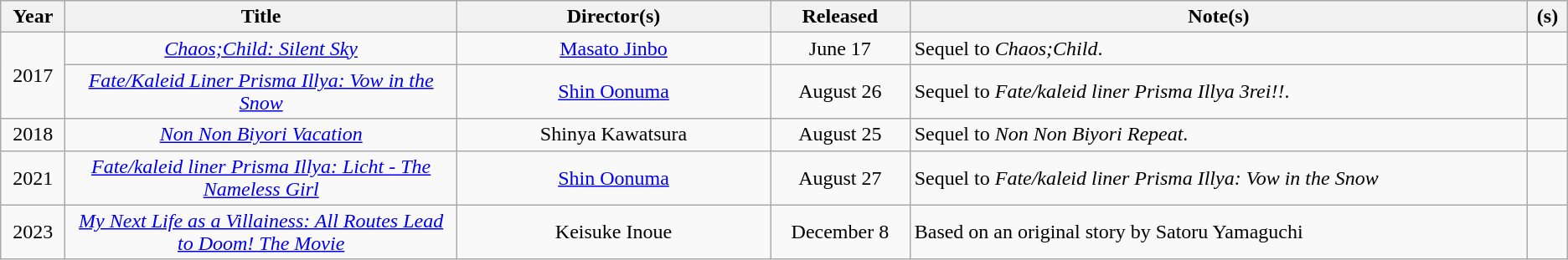<table class="wikitable sortable" style="text-align:center; margin=auto; ">
<tr>
<th scope="col">Year</th>
<th scope="col" width=25%>Title</th>
<th scope="col" width=20%>Director(s)</th>
<th scope="col" class="unsortable">Released</th>
<th scope="col" class="unsortable">Note(s)</th>
<th scope="col" class="unsortable">(s)</th>
</tr>
<tr>
<td rowspan="2">2017</td>
<td><em><a href='#'>Chaos;Child: Silent Sky</a></em></td>
<td><a href='#'>Masato Jinbo</a></td>
<td>June 17</td>
<td style="text-align:left;">Sequel to <em>Chaos;Child</em>.</td>
<td></td>
</tr>
<tr>
<td><em><a href='#'>Fate/Kaleid Liner Prisma Illya: Vow in the Snow</a></em></td>
<td><a href='#'>Shin Oonuma</a></td>
<td>August 26</td>
<td style="text-align:left;">Sequel to <em>Fate/kaleid liner Prisma Illya 3rei!!</em>.</td>
<td></td>
</tr>
<tr>
<td>2018</td>
<td><em><a href='#'>Non Non Biyori Vacation</a></em></td>
<td>Shinya Kawatsura</td>
<td>August 25</td>
<td style="text-align:left;">Sequel to <em>Non Non Biyori Repeat</em>.</td>
<td></td>
</tr>
<tr>
<td>2021</td>
<td><em><a href='#'>Fate/kaleid liner Prisma Illya: Licht - The Nameless Girl</a></em></td>
<td><a href='#'>Shin Oonuma</a></td>
<td>August 27</td>
<td style="text-align:left;">Sequel to <em>Fate/kaleid liner Prisma Illya: Vow in the Snow</em></td>
<td></td>
</tr>
<tr>
<td>2023</td>
<td><em><a href='#'>My Next Life as a Villainess: All Routes Lead to Doom! The Movie</a></em></td>
<td>Keisuke Inoue</td>
<td>December 8</td>
<td style="text-align:left;">Based on an original story by Satoru Yamaguchi</td>
<td></td>
</tr>
</table>
